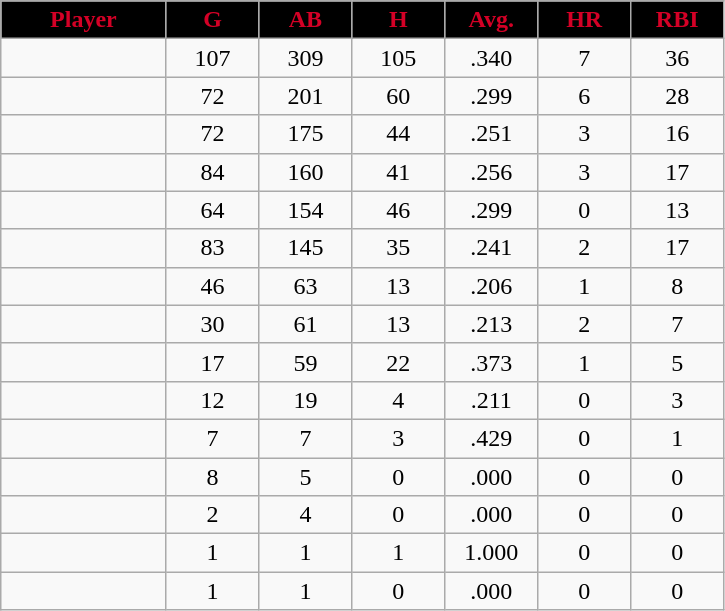<table class="wikitable sortable">
<tr>
<th style="background:black; color:#d40026; width:16%;">Player</th>
<th style="background:black; color:#d40026; width:9%;">G</th>
<th style="background:black; color:#d40026; width:9%;">AB</th>
<th style="background:black; color:#d40026; width:9%;">H</th>
<th style="background:black; color:#d40026; width:9%;">Avg.</th>
<th style="background:black; color:#d40026; width:9%;">HR</th>
<th style="background:black; color:#d40026; width:9%;">RBI</th>
</tr>
<tr style="text-align:center;">
<td></td>
<td>107</td>
<td>309</td>
<td>105</td>
<td>.340</td>
<td>7</td>
<td>36</td>
</tr>
<tr style="text-align:center;">
<td></td>
<td>72</td>
<td>201</td>
<td>60</td>
<td>.299</td>
<td>6</td>
<td>28</td>
</tr>
<tr style="text-align:center;">
<td></td>
<td>72</td>
<td>175</td>
<td>44</td>
<td>.251</td>
<td>3</td>
<td>16</td>
</tr>
<tr style="text-align:center;">
<td></td>
<td>84</td>
<td>160</td>
<td>41</td>
<td>.256</td>
<td>3</td>
<td>17</td>
</tr>
<tr style="text-align:center;">
<td></td>
<td>64</td>
<td>154</td>
<td>46</td>
<td>.299</td>
<td>0</td>
<td>13</td>
</tr>
<tr style="text-align:center;">
<td></td>
<td>83</td>
<td>145</td>
<td>35</td>
<td>.241</td>
<td>2</td>
<td>17</td>
</tr>
<tr style="text-align:center;">
<td></td>
<td>46</td>
<td>63</td>
<td>13</td>
<td>.206</td>
<td>1</td>
<td>8</td>
</tr>
<tr style="text-align:center;">
<td></td>
<td>30</td>
<td>61</td>
<td>13</td>
<td>.213</td>
<td>2</td>
<td>7</td>
</tr>
<tr style="text-align:center;">
<td></td>
<td>17</td>
<td>59</td>
<td>22</td>
<td>.373</td>
<td>1</td>
<td>5</td>
</tr>
<tr style="text-align:center;">
<td></td>
<td>12</td>
<td>19</td>
<td>4</td>
<td>.211</td>
<td>0</td>
<td>3</td>
</tr>
<tr style="text-align:center;">
<td></td>
<td>7</td>
<td>7</td>
<td>3</td>
<td>.429</td>
<td>0</td>
<td>1</td>
</tr>
<tr style="text-align:center;">
<td></td>
<td>8</td>
<td>5</td>
<td>0</td>
<td>.000</td>
<td>0</td>
<td>0</td>
</tr>
<tr style="text-align:center;">
<td></td>
<td>2</td>
<td>4</td>
<td>0</td>
<td>.000</td>
<td>0</td>
<td>0</td>
</tr>
<tr style="text-align:center;">
<td></td>
<td>1</td>
<td>1</td>
<td>1</td>
<td>1.000</td>
<td>0</td>
<td>0</td>
</tr>
<tr style="text-align:center;">
<td></td>
<td>1</td>
<td>1</td>
<td>0</td>
<td>.000</td>
<td>0</td>
<td>0</td>
</tr>
</table>
